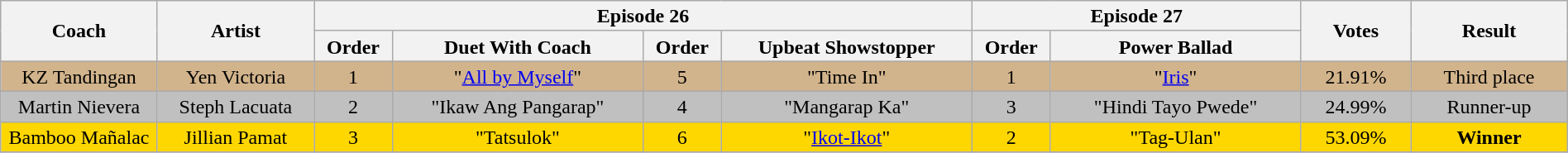<table class="wikitable" style="text-align:center; line-height:17px; font-size:100%; width:100%; white-space:nowrap;">
<tr>
<th rowspan="2" width="10%">Coach</th>
<th rowspan="2" width="10%">Artist</th>
<th colspan="4">Episode 26 </th>
<th colspan="2">Episode 27 </th>
<th rowspan="2" width="7%">Votes</th>
<th rowspan="2" width="10%">Result</th>
</tr>
<tr>
<th width="5%">Order</th>
<th width="16%">Duet With Coach</th>
<th width="5%">Order</th>
<th width="16%">Upbeat Showstopper</th>
<th width="5%">Order</th>
<th width="16%">Power Ballad</th>
</tr>
<tr>
<td style="background:tan;">KZ Tandingan</td>
<td style="background:tan;">Yen Victoria</td>
<td style="background:tan;">1</td>
<td style="background:tan;">"<a href='#'>All by Myself</a>"</td>
<td style="background:tan;">5</td>
<td style="background:tan;">"Time In"</td>
<td style="background:tan;">1</td>
<td style="background:tan;">"<a href='#'>Iris</a>"</td>
<td style="background:tan;">21.91%</td>
<td style="background:tan;">Third place</td>
</tr>
<tr>
<td style="background:silver;">Martin Nievera</td>
<td style="background:silver;">Steph Lacuata</td>
<td style="background:silver;">2</td>
<td style="background:silver;">"Ikaw Ang Pangarap"</td>
<td style="background:silver;">4</td>
<td style="background:silver;">"Mangarap Ka"</td>
<td style="background:silver;">3</td>
<td style="background:silver;">"Hindi Tayo Pwede"</td>
<td style="background:silver;">24.99%</td>
<td style="background:silver;">Runner-up</td>
</tr>
<tr>
<td style="background:gold;">Bamboo Mañalac</td>
<td style="background:gold;">Jillian Pamat</td>
<td style="background:gold;">3</td>
<td style="background:gold;">"Tatsulok"</td>
<td style="background:gold;">6</td>
<td style="background:gold;">"<a href='#'>Ikot-Ikot</a>"</td>
<td style="background:gold;">2</td>
<td style="background:gold;">"Tag-Ulan"</td>
<td style="background:gold;">53.09%</td>
<td style="background:gold;"><strong>Winner</strong></td>
</tr>
<tr>
</tr>
</table>
